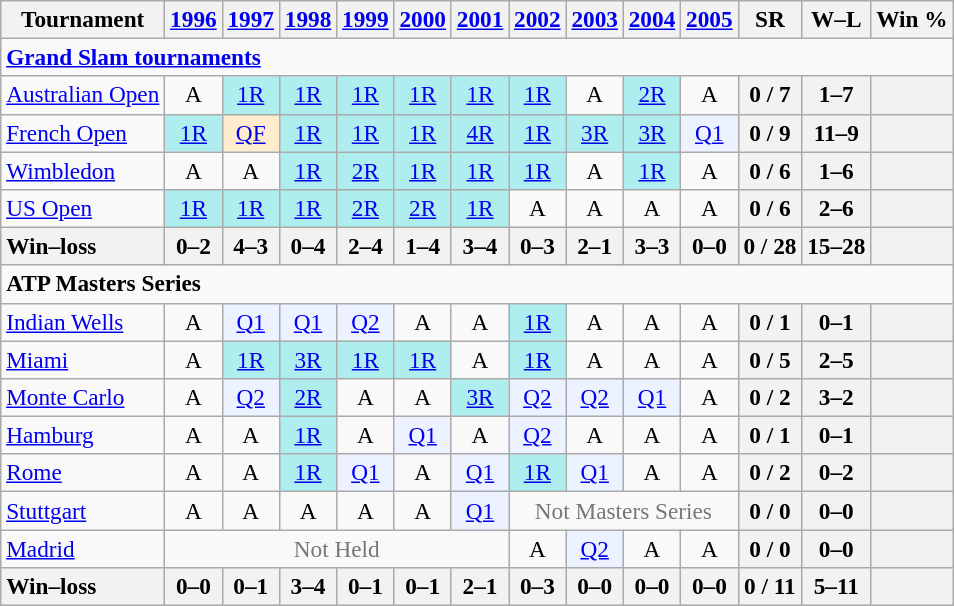<table class=wikitable style=text-align:center;font-size:97%>
<tr>
<th>Tournament</th>
<th><a href='#'>1996</a></th>
<th><a href='#'>1997</a></th>
<th><a href='#'>1998</a></th>
<th><a href='#'>1999</a></th>
<th><a href='#'>2000</a></th>
<th><a href='#'>2001</a></th>
<th><a href='#'>2002</a></th>
<th><a href='#'>2003</a></th>
<th><a href='#'>2004</a></th>
<th><a href='#'>2005</a></th>
<th>SR</th>
<th>W–L</th>
<th>Win %</th>
</tr>
<tr>
<td colspan=23 align=left><strong><a href='#'>Grand Slam tournaments</a></strong></td>
</tr>
<tr>
<td align=left><a href='#'>Australian Open</a></td>
<td>A</td>
<td bgcolor=afeeee><a href='#'>1R</a></td>
<td bgcolor=afeeee><a href='#'>1R</a></td>
<td bgcolor=afeeee><a href='#'>1R</a></td>
<td bgcolor=afeeee><a href='#'>1R</a></td>
<td bgcolor=afeeee><a href='#'>1R</a></td>
<td bgcolor=afeeee><a href='#'>1R</a></td>
<td>A</td>
<td bgcolor=afeeee><a href='#'>2R</a></td>
<td>A</td>
<th>0 / 7</th>
<th>1–7</th>
<th></th>
</tr>
<tr>
<td align=left><a href='#'>French Open</a></td>
<td bgcolor=afeeee><a href='#'>1R</a></td>
<td bgcolor=ffebcd><a href='#'>QF</a></td>
<td bgcolor=afeeee><a href='#'>1R</a></td>
<td bgcolor=afeeee><a href='#'>1R</a></td>
<td bgcolor=afeeee><a href='#'>1R</a></td>
<td bgcolor=afeeee><a href='#'>4R</a></td>
<td bgcolor=afeeee><a href='#'>1R</a></td>
<td bgcolor=afeeee><a href='#'>3R</a></td>
<td bgcolor=afeeee><a href='#'>3R</a></td>
<td bgcolor=ecf2ff><a href='#'>Q1</a></td>
<th>0 / 9</th>
<th>11–9</th>
<th></th>
</tr>
<tr>
<td align=left><a href='#'>Wimbledon</a></td>
<td>A</td>
<td>A</td>
<td bgcolor=afeeee><a href='#'>1R</a></td>
<td bgcolor=afeeee><a href='#'>2R</a></td>
<td bgcolor=afeeee><a href='#'>1R</a></td>
<td bgcolor=afeeee><a href='#'>1R</a></td>
<td bgcolor=afeeee><a href='#'>1R</a></td>
<td>A</td>
<td bgcolor=afeeee><a href='#'>1R</a></td>
<td>A</td>
<th>0 / 6</th>
<th>1–6</th>
<th></th>
</tr>
<tr>
<td align=left><a href='#'>US Open</a></td>
<td bgcolor=afeeee><a href='#'>1R</a></td>
<td bgcolor=afeeee><a href='#'>1R</a></td>
<td bgcolor=afeeee><a href='#'>1R</a></td>
<td bgcolor=afeeee><a href='#'>2R</a></td>
<td bgcolor=afeeee><a href='#'>2R</a></td>
<td bgcolor=afeeee><a href='#'>1R</a></td>
<td>A</td>
<td>A</td>
<td>A</td>
<td>A</td>
<th>0 / 6</th>
<th>2–6</th>
<th></th>
</tr>
<tr>
<th style=text-align:left>Win–loss</th>
<th>0–2</th>
<th>4–3</th>
<th>0–4</th>
<th>2–4</th>
<th>1–4</th>
<th>3–4</th>
<th>0–3</th>
<th>2–1</th>
<th>3–3</th>
<th>0–0</th>
<th>0 / 28</th>
<th>15–28</th>
<th></th>
</tr>
<tr>
<td colspan=23 align=left><strong>ATP Masters Series</strong></td>
</tr>
<tr>
<td align=left><a href='#'>Indian Wells</a></td>
<td>A</td>
<td bgcolor=ecf2ff><a href='#'>Q1</a></td>
<td bgcolor=ecf2ff><a href='#'>Q1</a></td>
<td bgcolor=ecf2ff><a href='#'>Q2</a></td>
<td>A</td>
<td>A</td>
<td bgcolor=afeeee><a href='#'>1R</a></td>
<td>A</td>
<td>A</td>
<td>A</td>
<th>0 / 1</th>
<th>0–1</th>
<th></th>
</tr>
<tr>
<td align=left><a href='#'>Miami</a></td>
<td>A</td>
<td bgcolor=afeeee><a href='#'>1R</a></td>
<td bgcolor=afeeee><a href='#'>3R</a></td>
<td bgcolor=afeeee><a href='#'>1R</a></td>
<td bgcolor=afeeee><a href='#'>1R</a></td>
<td>A</td>
<td bgcolor=afeeee><a href='#'>1R</a></td>
<td>A</td>
<td>A</td>
<td>A</td>
<th>0 / 5</th>
<th>2–5</th>
<th></th>
</tr>
<tr>
<td align=left><a href='#'>Monte Carlo</a></td>
<td>A</td>
<td bgcolor=ecf2ff><a href='#'>Q2</a></td>
<td bgcolor=afeeee><a href='#'>2R</a></td>
<td>A</td>
<td>A</td>
<td bgcolor=afeeee><a href='#'>3R</a></td>
<td bgcolor=ecf2ff><a href='#'>Q2</a></td>
<td bgcolor=ecf2ff><a href='#'>Q2</a></td>
<td bgcolor=ecf2ff><a href='#'>Q1</a></td>
<td>A</td>
<th>0 / 2</th>
<th>3–2</th>
<th></th>
</tr>
<tr>
<td align=left><a href='#'>Hamburg</a></td>
<td>A</td>
<td>A</td>
<td bgcolor=afeeee><a href='#'>1R</a></td>
<td>A</td>
<td bgcolor=ecf2ff><a href='#'>Q1</a></td>
<td>A</td>
<td bgcolor=ecf2ff><a href='#'>Q2</a></td>
<td>A</td>
<td>A</td>
<td>A</td>
<th>0 / 1</th>
<th>0–1</th>
<th></th>
</tr>
<tr>
<td align=left><a href='#'>Rome</a></td>
<td>A</td>
<td>A</td>
<td bgcolor=afeeee><a href='#'>1R</a></td>
<td bgcolor=ecf2ff><a href='#'>Q1</a></td>
<td>A</td>
<td bgcolor=ecf2ff><a href='#'>Q1</a></td>
<td bgcolor=afeeee><a href='#'>1R</a></td>
<td bgcolor=ecf2ff><a href='#'>Q1</a></td>
<td>A</td>
<td>A</td>
<th>0 / 2</th>
<th>0–2</th>
<th></th>
</tr>
<tr>
<td align=left><a href='#'>Stuttgart</a></td>
<td>A</td>
<td>A</td>
<td>A</td>
<td>A</td>
<td>A</td>
<td bgcolor=ecf2ff><a href='#'>Q1</a></td>
<td colspan=4 style=color:#767676>Not Masters Series</td>
<th>0 / 0</th>
<th>0–0</th>
<th></th>
</tr>
<tr>
<td align=left><a href='#'>Madrid</a></td>
<td colspan=6 style=color:#767676>Not Held</td>
<td>A</td>
<td bgcolor=ecf2ff><a href='#'>Q2</a></td>
<td>A</td>
<td>A</td>
<th>0 / 0</th>
<th>0–0</th>
<th></th>
</tr>
<tr>
<th style=text-align:left>Win–loss</th>
<th>0–0</th>
<th>0–1</th>
<th>3–4</th>
<th>0–1</th>
<th>0–1</th>
<th>2–1</th>
<th>0–3</th>
<th>0–0</th>
<th>0–0</th>
<th>0–0</th>
<th>0 / 11</th>
<th>5–11</th>
<th></th>
</tr>
</table>
